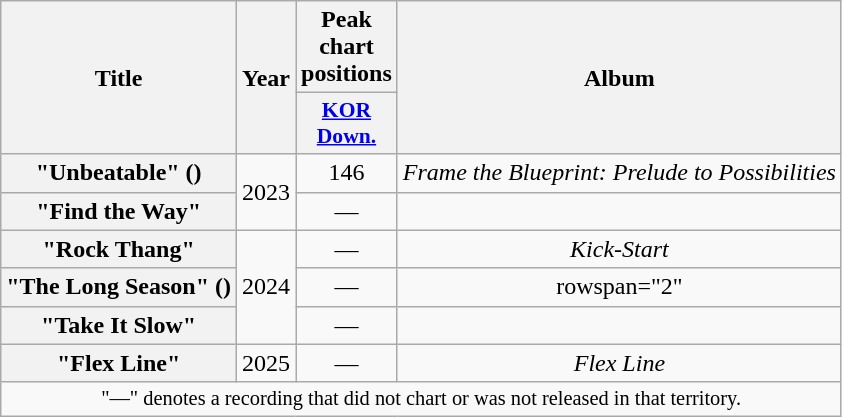<table class="wikitable plainrowheaders" style="text-align:center">
<tr>
<th scope="col" rowspan="2">Title</th>
<th scope="col" rowspan="2">Year</th>
<th scope="col" colspan="1">Peak chart<br>positions</th>
<th scope="col" rowspan="2">Album</th>
</tr>
<tr>
<th scope="col" style="width:3em;font-size:90%;"><a href='#'>KOR<br>Down.</a><br></th>
</tr>
<tr>
<th scope="row">"Unbeatable" ()</th>
<td rowspan="2">2023</td>
<td>146</td>
<td><em>Frame the Blueprint: Prelude to Possibilities</em></td>
</tr>
<tr>
<th scope="row">"Find the Way"</th>
<td>—</td>
<td></td>
</tr>
<tr>
<th scope="row">"Rock Thang"</th>
<td rowspan="3">2024</td>
<td>—</td>
<td><em>Kick-Start</em></td>
</tr>
<tr>
<th scope="row">"The Long Season" ()</th>
<td>—</td>
<td>rowspan="2" </td>
</tr>
<tr>
<th scope="row">"Take It Slow"</th>
<td>—</td>
</tr>
<tr>
<th scope="row">"Flex Line"</th>
<td>2025</td>
<td>—</td>
<td><em>Flex Line</em></td>
</tr>
<tr>
<td colspan="4" style="font-size:85%">"—" denotes a recording that did not chart or was not released in that territory.</td>
</tr>
</table>
